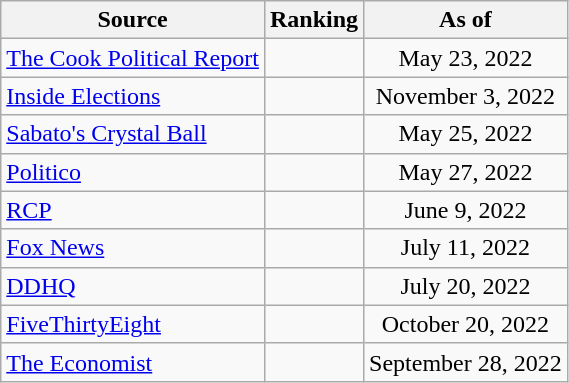<table class="wikitable" style="text-align:center">
<tr>
<th>Source</th>
<th>Ranking</th>
<th>As of</th>
</tr>
<tr>
<td align=left><a href='#'>The Cook Political Report</a></td>
<td></td>
<td>May 23, 2022</td>
</tr>
<tr>
<td align=left><a href='#'>Inside Elections</a></td>
<td></td>
<td>November 3, 2022</td>
</tr>
<tr>
<td align=left><a href='#'>Sabato's Crystal Ball</a></td>
<td></td>
<td>May 25, 2022</td>
</tr>
<tr>
<td align=left><a href='#'>Politico</a></td>
<td></td>
<td>May 27, 2022</td>
</tr>
<tr>
<td style="text-align:left;"><a href='#'>RCP</a></td>
<td></td>
<td>June 9, 2022</td>
</tr>
<tr>
<td align=left><a href='#'>Fox News</a></td>
<td></td>
<td>July 11, 2022</td>
</tr>
<tr>
<td align="left"><a href='#'>DDHQ</a></td>
<td></td>
<td>July 20, 2022</td>
</tr>
<tr>
<td align="left"><a href='#'>FiveThirtyEight</a></td>
<td></td>
<td>October 20, 2022</td>
</tr>
<tr>
<td align="left"><a href='#'>The Economist</a></td>
<td></td>
<td>September 28, 2022</td>
</tr>
</table>
